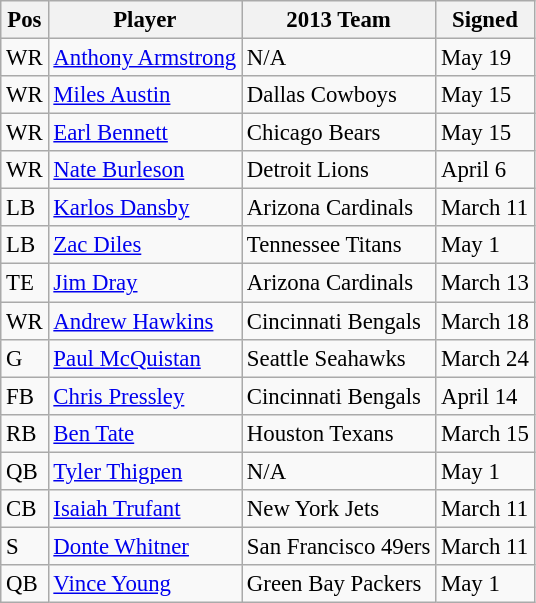<table class="wikitable" style="font-size: 95%;">
<tr>
<th>Pos</th>
<th>Player</th>
<th>2013 Team</th>
<th>Signed</th>
</tr>
<tr>
<td>WR</td>
<td><a href='#'>Anthony Armstrong</a></td>
<td>N/A</td>
<td>May 19</td>
</tr>
<tr>
<td>WR</td>
<td><a href='#'>Miles Austin</a></td>
<td>Dallas Cowboys</td>
<td>May 15</td>
</tr>
<tr>
<td>WR</td>
<td><a href='#'>Earl Bennett</a></td>
<td>Chicago Bears</td>
<td>May 15</td>
</tr>
<tr>
<td>WR</td>
<td><a href='#'>Nate Burleson</a></td>
<td>Detroit Lions</td>
<td>April 6</td>
</tr>
<tr>
<td>LB</td>
<td><a href='#'>Karlos Dansby</a></td>
<td>Arizona Cardinals</td>
<td>March 11</td>
</tr>
<tr>
<td>LB</td>
<td><a href='#'>Zac Diles</a></td>
<td>Tennessee Titans</td>
<td>May 1</td>
</tr>
<tr>
<td>TE</td>
<td><a href='#'>Jim Dray</a></td>
<td>Arizona Cardinals</td>
<td>March 13</td>
</tr>
<tr>
<td>WR</td>
<td><a href='#'>Andrew Hawkins</a></td>
<td>Cincinnati Bengals</td>
<td>March 18</td>
</tr>
<tr>
<td>G</td>
<td><a href='#'>Paul McQuistan</a></td>
<td>Seattle Seahawks</td>
<td>March 24</td>
</tr>
<tr>
<td>FB</td>
<td><a href='#'>Chris Pressley</a></td>
<td>Cincinnati Bengals</td>
<td>April 14</td>
</tr>
<tr>
<td>RB</td>
<td><a href='#'>Ben Tate</a></td>
<td>Houston Texans</td>
<td>March 15</td>
</tr>
<tr>
<td>QB</td>
<td><a href='#'>Tyler Thigpen</a></td>
<td>N/A</td>
<td>May 1</td>
</tr>
<tr>
<td>CB</td>
<td><a href='#'>Isaiah Trufant</a></td>
<td>New York Jets</td>
<td>March 11</td>
</tr>
<tr>
<td>S</td>
<td><a href='#'>Donte Whitner</a></td>
<td>San Francisco 49ers</td>
<td>March 11</td>
</tr>
<tr>
<td>QB</td>
<td><a href='#'>Vince Young</a></td>
<td>Green Bay Packers</td>
<td>May 1</td>
</tr>
</table>
